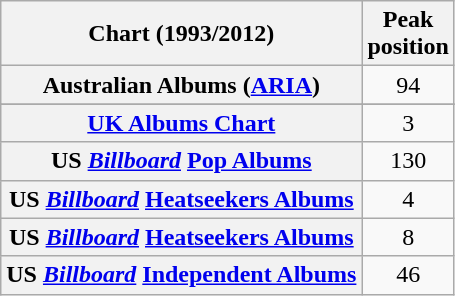<table class="wikitable sortable plainrowheaders">
<tr>
<th>Chart (1993/2012)</th>
<th>Peak<br>position</th>
</tr>
<tr>
<th scope="row">Australian Albums (<a href='#'>ARIA</a>)</th>
<td style="text-align:center;">94</td>
</tr>
<tr>
</tr>
<tr>
</tr>
<tr>
<th scope="row"><a href='#'>UK Albums Chart</a></th>
<td align="center">3</td>
</tr>
<tr>
<th scope="row">US <em><a href='#'>Billboard</a></em> <a href='#'>Pop Albums</a></th>
<td align="center">130</td>
</tr>
<tr>
<th scope="row">US <em><a href='#'>Billboard</a></em> <a href='#'>Heatseekers Albums</a></th>
<td align="center">4</td>
</tr>
<tr>
<th scope="row">US <em><a href='#'>Billboard</a></em> <a href='#'>Heatseekers Albums</a></th>
<td align="center">8</td>
</tr>
<tr>
<th scope="row">US <em><a href='#'>Billboard</a></em> <a href='#'>Independent Albums</a></th>
<td align="center">46</td>
</tr>
</table>
